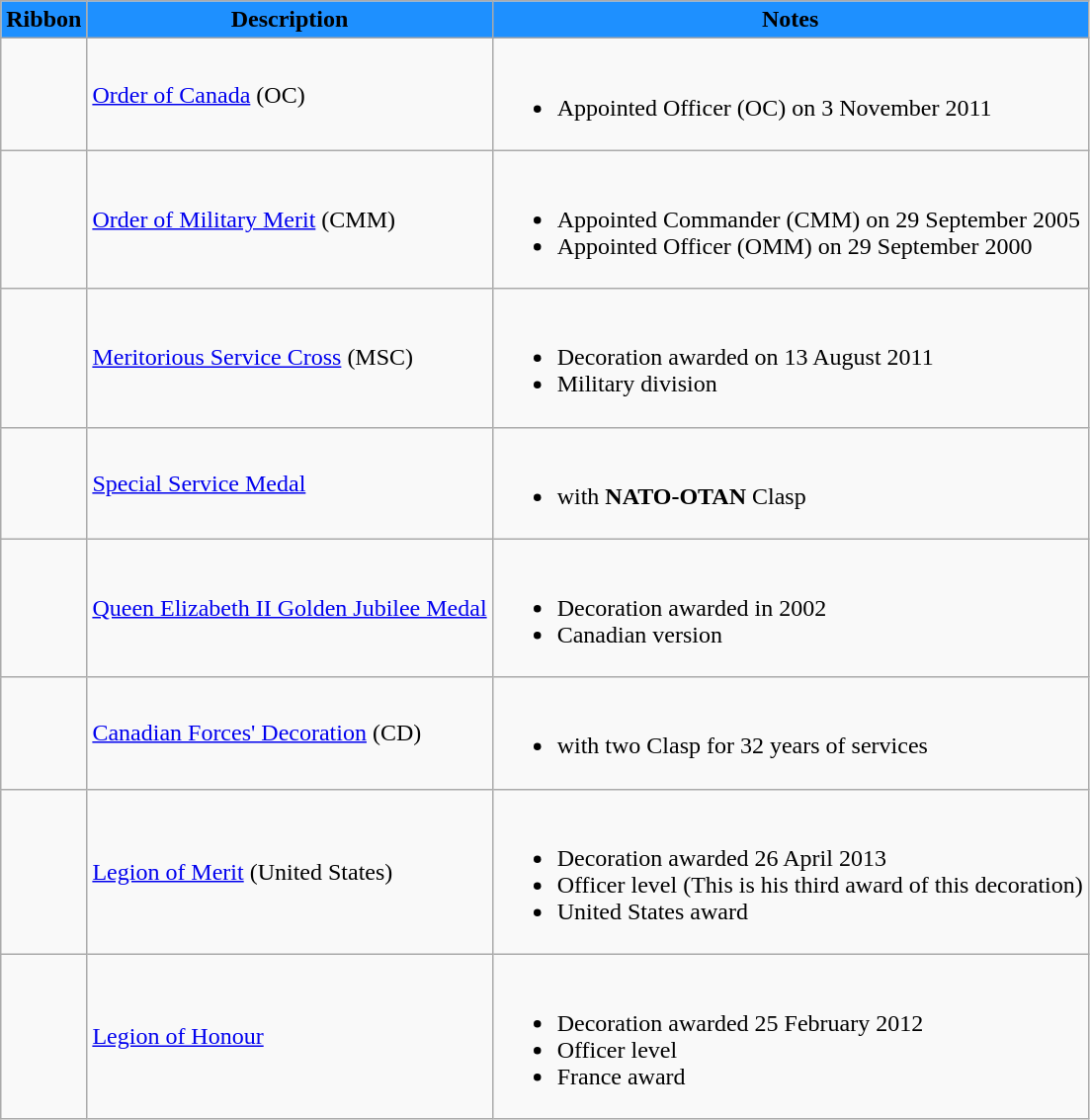<table class="wikitable">
<tr style="background:DodgerBlue" align="center">
<td><strong>Ribbon</strong></td>
<td><strong>Description</strong></td>
<td><strong>Notes</strong></td>
</tr>
<tr>
<td></td>
<td><a href='#'>Order of Canada</a> (OC)</td>
<td><br><ul><li>Appointed Officer (OC) on 3 November 2011</li></ul></td>
</tr>
<tr>
<td></td>
<td><a href='#'>Order of Military Merit</a> (CMM)</td>
<td><br><ul><li>Appointed Commander (CMM) on 29 September 2005</li><li>Appointed Officer (OMM) on 29 September 2000</li></ul></td>
</tr>
<tr>
<td></td>
<td><a href='#'>Meritorious Service Cross</a> (MSC)</td>
<td><br><ul><li>Decoration awarded on 13 August 2011</li><li>Military division</li></ul></td>
</tr>
<tr>
<td></td>
<td><a href='#'>Special Service Medal</a></td>
<td><br><ul><li>with <strong>NATO-OTAN</strong> Clasp</li></ul></td>
</tr>
<tr>
<td></td>
<td><a href='#'>Queen Elizabeth II Golden Jubilee Medal</a></td>
<td><br><ul><li>Decoration awarded in 2002</li><li>Canadian version</li></ul></td>
</tr>
<tr>
<td></td>
<td><a href='#'>Canadian Forces' Decoration</a> (CD)</td>
<td><br><ul><li>with two Clasp for 32 years of services</li></ul></td>
</tr>
<tr>
<td></td>
<td><a href='#'>Legion of Merit</a> (United States)</td>
<td><br><ul><li>Decoration awarded 26 April 2013</li><li>Officer level (This is his third award of this decoration)</li><li> United States award</li></ul></td>
</tr>
<tr>
<td></td>
<td><a href='#'>Legion of Honour</a></td>
<td><br><ul><li>Decoration awarded 25 February 2012</li><li>Officer level</li><li> France award</li></ul></td>
</tr>
</table>
